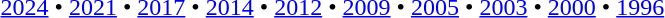<table id=toc class=toc summary=Contents>
<tr>
<td align=center><br><a href='#'>2024</a> • <a href='#'>2021</a> • <a href='#'>2017</a> • <a href='#'>2014</a> • <a href='#'>2012</a> • <a href='#'>2009</a> • <a href='#'>2005</a> • <a href='#'>2003</a> • <a href='#'>2000</a> • <a href='#'>1996</a></td>
</tr>
</table>
